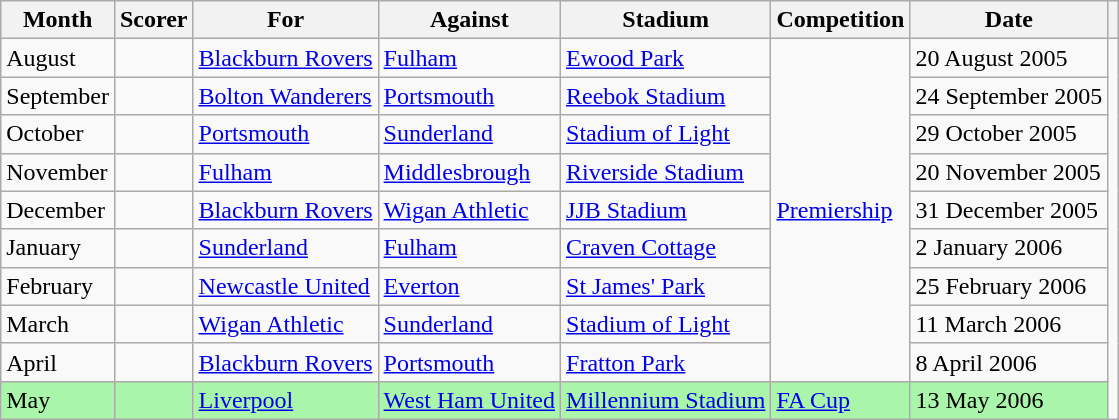<table class="wikitable">
<tr>
<th>Month</th>
<th>Scorer</th>
<th>For</th>
<th>Against</th>
<th>Stadium</th>
<th>Competition</th>
<th>Date</th>
<th></th>
</tr>
<tr>
<td>August</td>
<td> </td>
<td><a href='#'>Blackburn Rovers</a></td>
<td><a href='#'>Fulham</a></td>
<td><a href='#'>Ewood Park</a></td>
<td rowspan=9><a href='#'>Premiership</a></td>
<td>20 August 2005</td>
<td rowspan=10></td>
</tr>
<tr>
<td>September</td>
<td> </td>
<td><a href='#'>Bolton Wanderers</a></td>
<td><a href='#'>Portsmouth</a></td>
<td><a href='#'>Reebok Stadium</a></td>
<td>24 September 2005</td>
</tr>
<tr>
<td>October</td>
<td> </td>
<td><a href='#'>Portsmouth</a></td>
<td><a href='#'>Sunderland</a></td>
<td><a href='#'>Stadium of Light</a></td>
<td>29 October 2005</td>
</tr>
<tr>
<td>November</td>
<td> </td>
<td><a href='#'>Fulham</a></td>
<td><a href='#'>Middlesbrough</a></td>
<td><a href='#'>Riverside Stadium</a></td>
<td>20 November 2005</td>
</tr>
<tr>
<td>December</td>
<td> </td>
<td><a href='#'>Blackburn Rovers</a></td>
<td><a href='#'>Wigan Athletic</a></td>
<td><a href='#'>JJB Stadium</a></td>
<td>31 December 2005</td>
</tr>
<tr>
<td>January</td>
<td> </td>
<td><a href='#'>Sunderland</a></td>
<td><a href='#'>Fulham</a></td>
<td><a href='#'>Craven Cottage</a></td>
<td>2 January 2006</td>
</tr>
<tr>
<td>February</td>
<td> </td>
<td><a href='#'>Newcastle United</a></td>
<td><a href='#'>Everton</a></td>
<td><a href='#'>St James' Park</a></td>
<td>25 February 2006</td>
</tr>
<tr>
<td>March</td>
<td> </td>
<td><a href='#'>Wigan Athletic</a></td>
<td><a href='#'>Sunderland</a></td>
<td><a href='#'>Stadium of Light</a></td>
<td>11 March 2006</td>
</tr>
<tr>
<td>April</td>
<td> </td>
<td><a href='#'>Blackburn Rovers</a></td>
<td><a href='#'>Portsmouth</a></td>
<td><a href='#'>Fratton Park</a></td>
<td>8 April 2006</td>
</tr>
<tr>
<td bgcolor=#A9F5A9>May</td>
<td bgcolor=#A9F5A9> </td>
<td bgcolor=#A9F5A9><a href='#'>Liverpool</a></td>
<td bgcolor=#A9F5A9><a href='#'>West Ham United</a></td>
<td bgcolor=#A9F5A9><a href='#'>Millennium Stadium</a></td>
<td bgcolor=#A9F5A9><a href='#'>FA Cup</a></td>
<td bgcolor=#A9F5A9>13 May 2006</td>
</tr>
</table>
